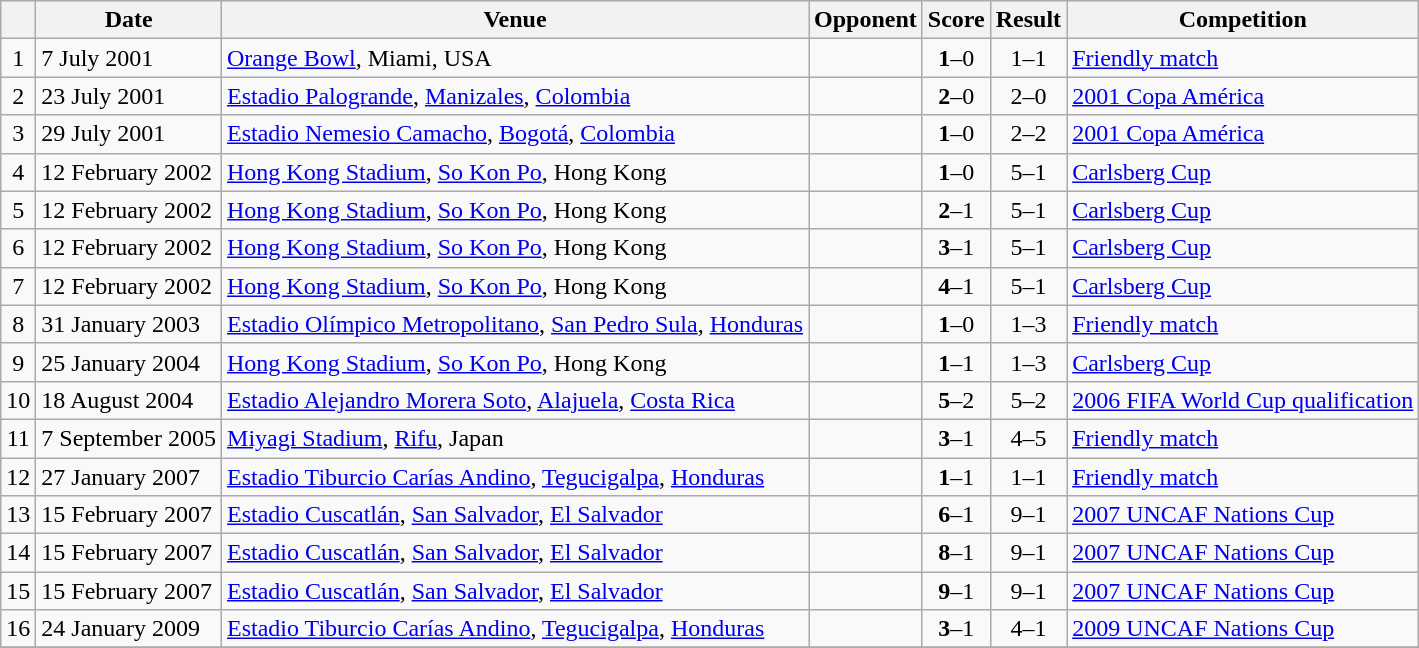<table class="wikitable">
<tr>
<th></th>
<th>Date</th>
<th>Venue</th>
<th>Opponent</th>
<th>Score</th>
<th>Result</th>
<th>Competition</th>
</tr>
<tr>
<td align="center">1</td>
<td>7 July 2001</td>
<td><a href='#'>Orange Bowl</a>, Miami, USA</td>
<td></td>
<td align="center"><strong>1</strong>–0</td>
<td align="center">1–1</td>
<td><a href='#'>Friendly match</a></td>
</tr>
<tr>
<td align="center">2</td>
<td>23 July 2001</td>
<td><a href='#'>Estadio Palogrande</a>, <a href='#'>Manizales</a>, <a href='#'>Colombia</a></td>
<td></td>
<td align="center"><strong>2</strong>–0</td>
<td align="center">2–0</td>
<td><a href='#'>2001 Copa América</a></td>
</tr>
<tr>
<td align="center">3</td>
<td>29 July 2001</td>
<td><a href='#'>Estadio Nemesio Camacho</a>, <a href='#'>Bogotá</a>, <a href='#'>Colombia</a></td>
<td></td>
<td align="center"><strong>1</strong>–0</td>
<td align="center">2–2</td>
<td><a href='#'>2001 Copa América</a></td>
</tr>
<tr>
<td align="center">4</td>
<td>12 February 2002</td>
<td><a href='#'>Hong Kong Stadium</a>, <a href='#'>So Kon Po</a>, Hong Kong</td>
<td></td>
<td align="center"><strong>1</strong>–0</td>
<td align="center">5–1</td>
<td><a href='#'>Carlsberg Cup</a></td>
</tr>
<tr>
<td align="center">5</td>
<td>12 February 2002</td>
<td><a href='#'>Hong Kong Stadium</a>, <a href='#'>So Kon Po</a>, Hong Kong</td>
<td></td>
<td align="center"><strong>2</strong>–1</td>
<td align="center">5–1</td>
<td><a href='#'>Carlsberg Cup</a></td>
</tr>
<tr>
<td align="center">6</td>
<td>12 February 2002</td>
<td><a href='#'>Hong Kong Stadium</a>, <a href='#'>So Kon Po</a>, Hong Kong</td>
<td></td>
<td align="center"><strong>3</strong>–1</td>
<td align="center">5–1</td>
<td><a href='#'>Carlsberg Cup</a></td>
</tr>
<tr>
<td align="center">7</td>
<td>12 February 2002</td>
<td><a href='#'>Hong Kong Stadium</a>, <a href='#'>So Kon Po</a>, Hong Kong</td>
<td></td>
<td align="center"><strong>4</strong>–1</td>
<td align="center">5–1</td>
<td><a href='#'>Carlsberg Cup</a></td>
</tr>
<tr>
<td align="center">8</td>
<td>31 January 2003</td>
<td><a href='#'>Estadio Olímpico Metropolitano</a>, <a href='#'>San Pedro Sula</a>, <a href='#'>Honduras</a></td>
<td></td>
<td align="center"><strong>1</strong>–0</td>
<td align="center">1–3</td>
<td><a href='#'>Friendly match</a></td>
</tr>
<tr>
<td align="center">9</td>
<td>25 January 2004</td>
<td><a href='#'>Hong Kong Stadium</a>, <a href='#'>So Kon Po</a>, Hong Kong</td>
<td></td>
<td align="center"><strong>1</strong>–1</td>
<td align="center">1–3</td>
<td><a href='#'>Carlsberg Cup</a></td>
</tr>
<tr>
<td align="center">10</td>
<td>18 August 2004</td>
<td><a href='#'>Estadio Alejandro Morera Soto</a>, <a href='#'>Alajuela</a>, <a href='#'>Costa Rica</a></td>
<td></td>
<td align="center"><strong>5</strong>–2</td>
<td align="center">5–2</td>
<td><a href='#'>2006 FIFA World Cup qualification</a></td>
</tr>
<tr>
<td align="center">11</td>
<td>7 September 2005</td>
<td><a href='#'>Miyagi Stadium</a>, <a href='#'>Rifu</a>, Japan</td>
<td></td>
<td align="center"><strong>3</strong>–1</td>
<td align="center">4–5</td>
<td><a href='#'>Friendly match</a></td>
</tr>
<tr>
<td align="center">12</td>
<td>27 January 2007</td>
<td><a href='#'>Estadio Tiburcio Carías Andino</a>, <a href='#'>Tegucigalpa</a>, <a href='#'>Honduras</a></td>
<td></td>
<td align="center"><strong>1</strong>–1</td>
<td align="center">1–1</td>
<td><a href='#'>Friendly match</a></td>
</tr>
<tr>
<td align="center">13</td>
<td>15 February 2007</td>
<td><a href='#'>Estadio Cuscatlán</a>, <a href='#'>San Salvador</a>, <a href='#'>El Salvador</a></td>
<td></td>
<td align="center"><strong>6</strong>–1</td>
<td align="center">9–1</td>
<td><a href='#'>2007 UNCAF Nations Cup</a></td>
</tr>
<tr>
<td align="center">14</td>
<td>15 February 2007</td>
<td><a href='#'>Estadio Cuscatlán</a>, <a href='#'>San Salvador</a>, <a href='#'>El Salvador</a></td>
<td></td>
<td align="center"><strong>8</strong>–1</td>
<td align="center">9–1</td>
<td><a href='#'>2007 UNCAF Nations Cup</a></td>
</tr>
<tr>
<td align="center">15</td>
<td>15 February 2007</td>
<td><a href='#'>Estadio Cuscatlán</a>, <a href='#'>San Salvador</a>, <a href='#'>El Salvador</a></td>
<td></td>
<td align="center"><strong>9</strong>–1</td>
<td align="center">9–1</td>
<td><a href='#'>2007 UNCAF Nations Cup</a></td>
</tr>
<tr>
<td align="center">16</td>
<td>24 January 2009</td>
<td><a href='#'>Estadio Tiburcio Carías Andino</a>, <a href='#'>Tegucigalpa</a>, <a href='#'>Honduras</a></td>
<td></td>
<td align="center"><strong>3</strong>–1</td>
<td align="center">4–1</td>
<td><a href='#'>2009 UNCAF Nations Cup</a></td>
</tr>
<tr>
</tr>
</table>
